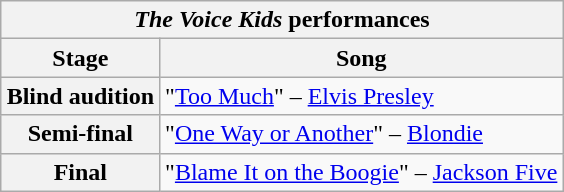<table class="wikitable collapsible collapsed" style="margin:1em auto 1em auto; text-align:left;">
<tr>
<th colspan="4"><em>The Voice Kids</em> performances</th>
</tr>
<tr>
<th rowspan="row" style="text-align:centre;">Stage</th>
<th style="text-align:centre;">Song</th>
</tr>
<tr>
<th>Blind audition</th>
<td>"<a href='#'>Too Much</a>" – <a href='#'>Elvis Presley</a></td>
</tr>
<tr>
<th>Semi-final</th>
<td>"<a href='#'>One Way or Another</a>" – <a href='#'>Blondie</a></td>
</tr>
<tr>
<th>Final</th>
<td>"<a href='#'>Blame It on the Boogie</a>" – <a href='#'>Jackson Five</a></td>
</tr>
</table>
